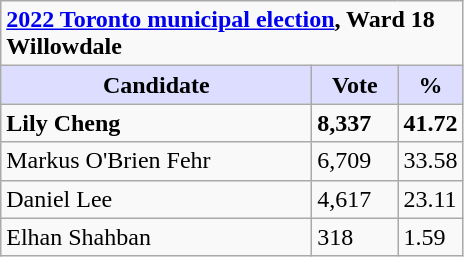<table class="wikitable plainrowheaders">
<tr>
<td colspan="3"><strong><a href='#'>2022 Toronto municipal election</a>, Ward 18 Willowdale</strong> </td>
</tr>
<tr>
<th style="background:#ddf; width:200px;">Candidate</th>
<th style="background:#ddf; width:50px;">Vote</th>
<th style="background:#ddf; width:30px;">%</th>
</tr>
<tr>
<td><strong>Lily Cheng</strong></td>
<td><strong>8,337</strong></td>
<td><strong>41.72</strong></td>
</tr>
<tr>
<td>Markus O'Brien Fehr</td>
<td>6,709</td>
<td>33.58</td>
</tr>
<tr>
<td>Daniel Lee</td>
<td>4,617</td>
<td>23.11</td>
</tr>
<tr>
<td>Elhan Shahban</td>
<td>318</td>
<td>1.59</td>
</tr>
</table>
